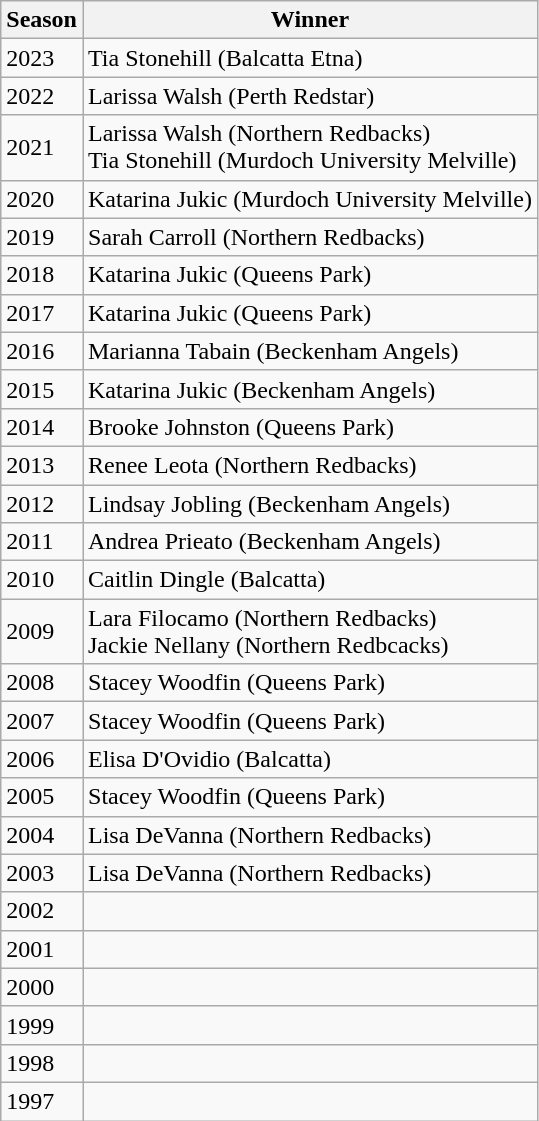<table class="wikitable" style="text-align:left">
<tr>
<th>Season</th>
<th>Winner</th>
</tr>
<tr>
<td>2023</td>
<td>Tia Stonehill (Balcatta Etna)</td>
</tr>
<tr>
<td>2022</td>
<td>Larissa Walsh (Perth Redstar)</td>
</tr>
<tr>
<td>2021</td>
<td>Larissa Walsh (Northern Redbacks)<br>Tia Stonehill (Murdoch University Melville)</td>
</tr>
<tr>
<td>2020</td>
<td>Katarina Jukic (Murdoch University Melville)</td>
</tr>
<tr>
<td>2019</td>
<td>Sarah Carroll (Northern Redbacks)</td>
</tr>
<tr>
<td>2018</td>
<td>Katarina Jukic (Queens Park)</td>
</tr>
<tr>
<td>2017</td>
<td>Katarina Jukic (Queens Park)</td>
</tr>
<tr>
<td>2016</td>
<td>Marianna Tabain (Beckenham Angels)</td>
</tr>
<tr>
<td>2015</td>
<td>Katarina Jukic (Beckenham Angels)</td>
</tr>
<tr>
<td>2014</td>
<td>Brooke Johnston (Queens Park)</td>
</tr>
<tr>
<td>2013</td>
<td>Renee Leota (Northern Redbacks)</td>
</tr>
<tr>
<td>2012</td>
<td>Lindsay Jobling (Beckenham Angels)</td>
</tr>
<tr>
<td>2011</td>
<td>Andrea Prieato (Beckenham Angels)</td>
</tr>
<tr>
<td>2010</td>
<td>Caitlin Dingle (Balcatta)</td>
</tr>
<tr>
<td>2009</td>
<td>Lara Filocamo (Northern Redbacks)<br>Jackie Nellany (Northern Redbcacks)</td>
</tr>
<tr>
<td>2008</td>
<td>Stacey Woodfin (Queens Park)</td>
</tr>
<tr>
<td>2007</td>
<td>Stacey Woodfin (Queens Park)</td>
</tr>
<tr>
<td>2006</td>
<td>Elisa D'Ovidio (Balcatta)</td>
</tr>
<tr>
<td>2005</td>
<td>Stacey Woodfin (Queens Park)</td>
</tr>
<tr>
<td>2004</td>
<td>Lisa DeVanna (Northern Redbacks)</td>
</tr>
<tr>
<td>2003</td>
<td>Lisa DeVanna (Northern Redbacks)</td>
</tr>
<tr>
<td>2002</td>
<td></td>
</tr>
<tr>
<td>2001</td>
<td></td>
</tr>
<tr>
<td>2000</td>
<td></td>
</tr>
<tr>
<td>1999</td>
<td></td>
</tr>
<tr>
<td>1998</td>
<td></td>
</tr>
<tr>
<td>1997</td>
<td></td>
</tr>
</table>
